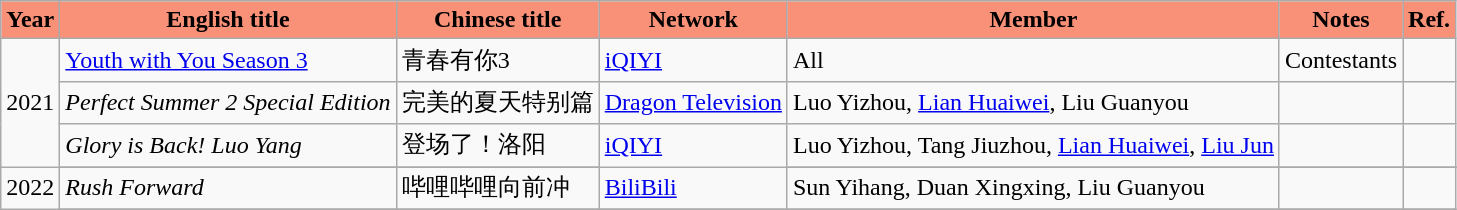<table class="wikitable sortable">
<tr>
<th style="background-color:#F99178">Year</th>
<th style="background-color:#F99178">English title</th>
<th style="background-color:#F99178">Chinese title</th>
<th style="background-color:#F99178">Network</th>
<th style="background-color:#F99178">Member</th>
<th style="background-color:#F99178">Notes</th>
<th style="background-color:#F99178">Ref.</th>
</tr>
<tr>
<td rowspan="3">2021</td>
<td><em><a href='#'></em>Youth with You Season 3<em></a></em></td>
<td>青春有你3</td>
<td><a href='#'>iQIYI</a></td>
<td>All</td>
<td>Contestants</td>
<td></td>
</tr>
<tr>
<td><em>Perfect Summer 2 Special Edition</em></td>
<td>完美的夏天特别篇</td>
<td><a href='#'>Dragon Television</a></td>
<td>Luo Yizhou, <a href='#'>Lian Huaiwei</a>, Liu Guanyou</td>
<td></td>
<td></td>
</tr>
<tr>
<td><em>Glory is Back! Luo Yang</em></td>
<td>登场了！洛阳</td>
<td rowspan="2"><a href='#'>iQIYI</a></td>
<td>Luo Yizhou, Tang Jiuzhou, <a href='#'>Lian Huaiwei</a>, <a href='#'>Liu Jun</a></td>
<td></td>
<td></td>
</tr>
<tr>
<td rowspan="10">2022</td>
</tr>
<tr>
<td><em>Rush Forward</em></td>
<td>哔哩哔哩向前冲</td>
<td><a href='#'>BiliBili</a></td>
<td>Sun Yihang, Duan Xingxing, Liu Guanyou</td>
<td></td>
<td></td>
</tr>
<tr>
</tr>
</table>
